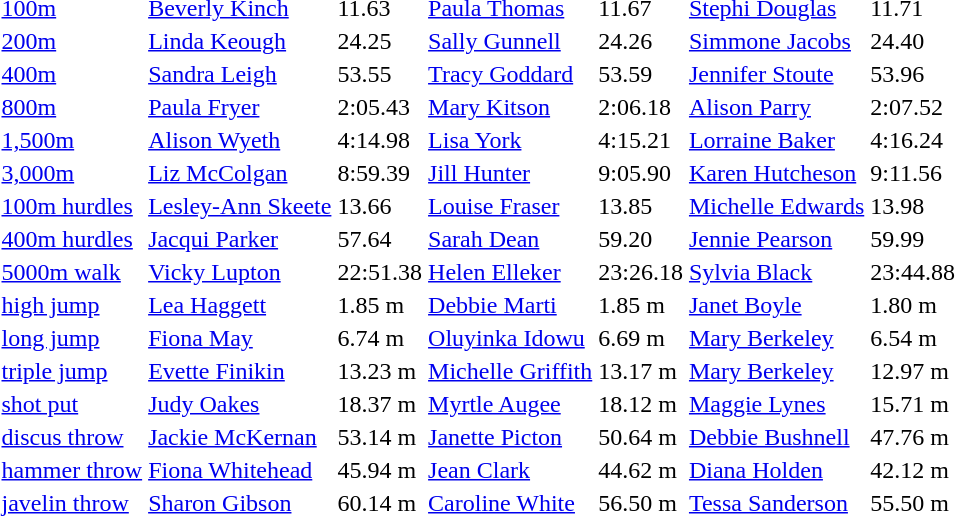<table>
<tr>
<td><a href='#'>100m</a></td>
<td><a href='#'>Beverly Kinch</a></td>
<td>11.63</td>
<td><a href='#'>Paula Thomas</a></td>
<td>11.67</td>
<td><a href='#'>Stephi Douglas</a></td>
<td>11.71</td>
</tr>
<tr>
<td><a href='#'>200m</a></td>
<td><a href='#'>Linda Keough</a></td>
<td>24.25</td>
<td><a href='#'>Sally Gunnell</a></td>
<td>24.26</td>
<td><a href='#'>Simmone Jacobs</a></td>
<td>24.40</td>
</tr>
<tr>
<td><a href='#'>400m</a></td>
<td><a href='#'>Sandra Leigh</a></td>
<td>53.55</td>
<td><a href='#'>Tracy Goddard</a></td>
<td>53.59</td>
<td><a href='#'>Jennifer Stoute</a></td>
<td>53.96</td>
</tr>
<tr>
<td><a href='#'>800m</a></td>
<td><a href='#'>Paula Fryer</a></td>
<td>2:05.43</td>
<td><a href='#'>Mary Kitson</a></td>
<td>2:06.18</td>
<td><a href='#'>Alison Parry</a></td>
<td>2:07.52</td>
</tr>
<tr>
<td><a href='#'>1,500m</a></td>
<td><a href='#'>Alison Wyeth</a></td>
<td>4:14.98</td>
<td><a href='#'>Lisa York</a></td>
<td>4:15.21</td>
<td><a href='#'>Lorraine Baker</a></td>
<td>4:16.24</td>
</tr>
<tr>
<td><a href='#'>3,000m</a></td>
<td> <a href='#'>Liz McColgan</a></td>
<td>8:59.39</td>
<td><a href='#'>Jill Hunter</a></td>
<td>9:05.90</td>
<td><a href='#'>Karen Hutcheson</a></td>
<td>9:11.56</td>
</tr>
<tr>
<td><a href='#'>100m hurdles</a></td>
<td><a href='#'>Lesley-Ann Skeete</a></td>
<td>13.66</td>
<td><a href='#'>Louise Fraser</a></td>
<td>13.85</td>
<td><a href='#'>Michelle Edwards</a></td>
<td>13.98</td>
</tr>
<tr>
<td><a href='#'>400m hurdles</a></td>
<td><a href='#'>Jacqui Parker</a></td>
<td>57.64</td>
<td><a href='#'>Sarah Dean</a></td>
<td>59.20</td>
<td><a href='#'>Jennie Pearson</a></td>
<td>59.99</td>
</tr>
<tr>
<td><a href='#'>5000m walk</a></td>
<td><a href='#'>Vicky Lupton</a></td>
<td>22:51.38</td>
<td><a href='#'>Helen Elleker</a></td>
<td>23:26.18</td>
<td><a href='#'>Sylvia Black</a></td>
<td>23:44.88</td>
</tr>
<tr>
<td><a href='#'>high jump</a></td>
<td><a href='#'>Lea Haggett</a></td>
<td>1.85 m</td>
<td><a href='#'>Debbie Marti</a></td>
<td>1.85 m</td>
<td> <a href='#'>Janet Boyle</a></td>
<td>1.80 m</td>
</tr>
<tr>
<td><a href='#'>long jump</a></td>
<td><a href='#'>Fiona May</a></td>
<td>6.74 m </td>
<td><a href='#'>Oluyinka Idowu</a></td>
<td>6.69 m </td>
<td><a href='#'>Mary Berkeley</a></td>
<td>6.54 m </td>
</tr>
<tr>
<td><a href='#'>triple jump</a></td>
<td><a href='#'>Evette Finikin</a></td>
<td>13.23 m </td>
<td><a href='#'>Michelle Griffith</a></td>
<td>13.17 m </td>
<td><a href='#'>Mary Berkeley</a></td>
<td>12.97 m </td>
</tr>
<tr>
<td><a href='#'>shot put</a></td>
<td><a href='#'>Judy Oakes</a></td>
<td>18.37 m</td>
<td><a href='#'>Myrtle Augee</a></td>
<td>18.12 m</td>
<td><a href='#'>Maggie Lynes</a></td>
<td>15.71 m</td>
</tr>
<tr>
<td><a href='#'>discus throw</a></td>
<td> <a href='#'>Jackie McKernan</a></td>
<td>53.14 m</td>
<td><a href='#'>Janette Picton</a></td>
<td>50.64 m</td>
<td><a href='#'>Debbie Bushnell</a></td>
<td>47.76 m</td>
</tr>
<tr>
<td><a href='#'>hammer throw</a></td>
<td><a href='#'>Fiona Whitehead</a></td>
<td>45.94 m</td>
<td><a href='#'>Jean Clark</a></td>
<td>44.62 m</td>
<td><a href='#'>Diana Holden</a></td>
<td>42.12 m</td>
</tr>
<tr>
<td><a href='#'>javelin throw</a></td>
<td><a href='#'>Sharon Gibson</a></td>
<td>60.14 m</td>
<td><a href='#'>Caroline White</a></td>
<td>56.50 m</td>
<td><a href='#'>Tessa Sanderson</a></td>
<td>55.50 m</td>
</tr>
</table>
